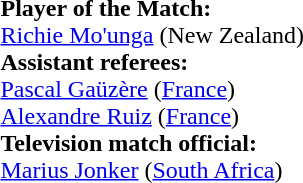<table style="width:100%">
<tr>
<td><br><strong>Player of the Match:</strong>
<br><a href='#'>Richie Mo'unga</a> (New Zealand)<br><strong>Assistant referees:</strong>
<br><a href='#'>Pascal Gaüzère</a> (<a href='#'>France</a>)
<br><a href='#'>Alexandre Ruiz</a> (<a href='#'>France</a>)
<br><strong>Television match official:</strong>
<br><a href='#'>Marius Jonker</a> (<a href='#'>South Africa</a>)</td>
</tr>
</table>
